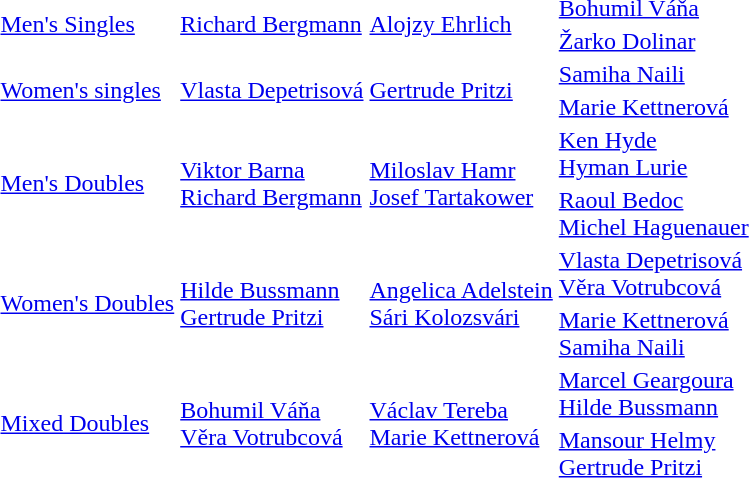<table>
<tr>
<td rowspan=2><a href='#'>Men's Singles</a></td>
<td rowspan=2> <a href='#'>Richard Bergmann</a></td>
<td rowspan=2> <a href='#'>Alojzy Ehrlich</a></td>
<td> <a href='#'>Bohumil Váňa</a></td>
</tr>
<tr>
<td> <a href='#'>Žarko Dolinar</a></td>
</tr>
<tr>
<td rowspan=2><a href='#'>Women's singles</a></td>
<td rowspan=2> <a href='#'>Vlasta Depetrisová</a></td>
<td rowspan=2> <a href='#'>Gertrude Pritzi</a></td>
<td> <a href='#'>Samiha Naili</a></td>
</tr>
<tr>
<td> <a href='#'>Marie Kettnerová</a></td>
</tr>
<tr>
<td rowspan=2><a href='#'>Men's Doubles</a></td>
<td rowspan=2> <a href='#'>Viktor Barna</a><br> <a href='#'>Richard Bergmann</a></td>
<td rowspan=2> <a href='#'>Miloslav Hamr</a><br> <a href='#'>Josef Tartakower</a></td>
<td> <a href='#'>Ken Hyde</a><br> <a href='#'>Hyman Lurie</a></td>
</tr>
<tr>
<td> <a href='#'>Raoul Bedoc</a><br> <a href='#'>Michel Haguenauer</a></td>
</tr>
<tr>
<td rowspan=2><a href='#'>Women's Doubles</a></td>
<td rowspan=2> <a href='#'>Hilde Bussmann</a><br> <a href='#'>Gertrude Pritzi</a></td>
<td rowspan=2> <a href='#'>Angelica Adelstein</a><br> <a href='#'>Sári Kolozsvári</a></td>
<td> <a href='#'>Vlasta Depetrisová</a><br> <a href='#'>Věra Votrubcová</a></td>
</tr>
<tr>
<td> <a href='#'>Marie Kettnerová</a><br> <a href='#'>Samiha Naili</a></td>
</tr>
<tr>
<td rowspan=2><a href='#'>Mixed Doubles</a></td>
<td rowspan=2> <a href='#'>Bohumil Váňa</a><br> <a href='#'>Věra Votrubcová</a></td>
<td rowspan=2> <a href='#'>Václav Tereba</a><br> <a href='#'>Marie Kettnerová</a></td>
<td> <a href='#'>Marcel Geargoura</a><br> <a href='#'>Hilde Bussmann</a></td>
</tr>
<tr>
<td> <a href='#'>Mansour Helmy</a><br> <a href='#'>Gertrude Pritzi</a></td>
</tr>
</table>
